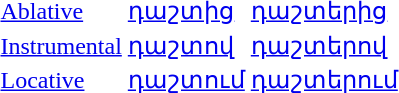<table>
<tr>
<td><a href='#'>Ablative</a></td>
<td><a href='#'>դաշտից</a> <br></td>
<td><a href='#'>դաշտերից</a> <br></td>
<td></td>
<td></td>
</tr>
<tr>
<td><a href='#'>Instrumental</a></td>
<td><a href='#'>դաշտով</a> <br> </td>
<td><a href='#'>դաշտերով</a> <br> </td>
<td></td>
<td></td>
</tr>
<tr>
<td><a href='#'>Locative</a></td>
<td><a href='#'>դաշտում</a> <br> </td>
<td><a href='#'>դաշտերում</a> <br> </td>
<td></td>
<td></td>
</tr>
</table>
